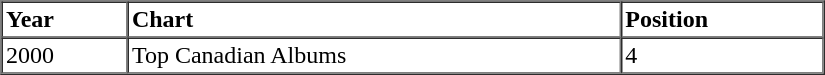<table border=1 cellspacing=0 cellpadding=2 width="550px">
<tr>
<th align="left">Year</th>
<th align="left">Chart</th>
<th align="left">Position</th>
</tr>
<tr>
<td align="left">2000</td>
<td align="left">Top Canadian Albums</td>
<td align="left">4</td>
</tr>
<tr>
</tr>
</table>
